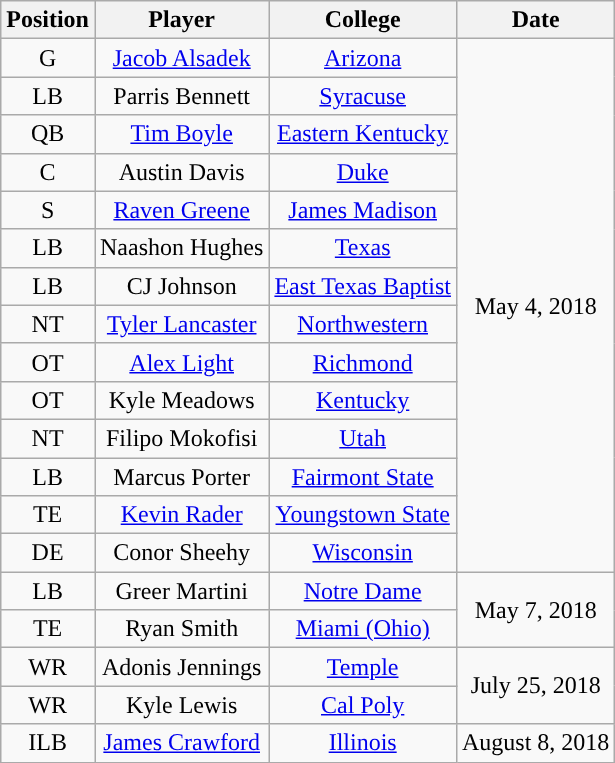<table class="wikitable" style="text-align:center">
<tr>
<th>Position</th>
<th>Player</th>
<th>College</th>
<th>Date</th>
</tr>
<tr>
<td>G</td>
<td><a href='#'>Jacob Alsadek</a></td>
<td><a href='#'>Arizona</a></td>
<td rowspan=14>May 4, 2018</td>
</tr>
<tr>
<td>LB</td>
<td>Parris Bennett</td>
<td><a href='#'>Syracuse</a></td>
</tr>
<tr>
<td>QB</td>
<td><a href='#'>Tim Boyle</a></td>
<td><a href='#'>Eastern Kentucky</a></td>
</tr>
<tr>
<td>C</td>
<td>Austin Davis</td>
<td><a href='#'>Duke</a></td>
</tr>
<tr>
<td>S</td>
<td><a href='#'>Raven Greene</a></td>
<td><a href='#'>James Madison</a></td>
</tr>
<tr>
<td>LB</td>
<td>Naashon Hughes</td>
<td><a href='#'>Texas</a></td>
</tr>
<tr>
<td>LB</td>
<td>CJ Johnson</td>
<td><a href='#'>East Texas Baptist</a></td>
</tr>
<tr>
<td>NT</td>
<td><a href='#'>Tyler Lancaster</a></td>
<td><a href='#'>Northwestern</a></td>
</tr>
<tr>
<td>OT</td>
<td><a href='#'>Alex Light</a></td>
<td><a href='#'>Richmond</a></td>
</tr>
<tr>
<td>OT</td>
<td>Kyle Meadows</td>
<td><a href='#'>Kentucky</a></td>
</tr>
<tr>
<td>NT</td>
<td>Filipo Mokofisi</td>
<td><a href='#'>Utah</a></td>
</tr>
<tr>
<td>LB</td>
<td>Marcus Porter</td>
<td><a href='#'>Fairmont State</a></td>
</tr>
<tr>
<td>TE</td>
<td><a href='#'>Kevin Rader</a></td>
<td><a href='#'>Youngstown State</a></td>
</tr>
<tr>
<td>DE</td>
<td>Conor Sheehy</td>
<td><a href='#'>Wisconsin</a></td>
</tr>
<tr>
<td>LB</td>
<td>Greer Martini</td>
<td><a href='#'>Notre Dame</a></td>
<td rowspan=2>May 7, 2018</td>
</tr>
<tr>
<td>TE</td>
<td>Ryan Smith</td>
<td><a href='#'>Miami (Ohio)</a></td>
</tr>
<tr>
<td>WR</td>
<td>Adonis Jennings</td>
<td><a href='#'>Temple</a></td>
<td rowspan=2>July 25, 2018</td>
</tr>
<tr>
<td>WR</td>
<td>Kyle Lewis</td>
<td><a href='#'>Cal Poly</a></td>
</tr>
<tr>
<td>ILB</td>
<td><a href='#'>James Crawford</a></td>
<td><a href='#'>Illinois</a></td>
<td>August 8, 2018</td>
</tr>
</table>
